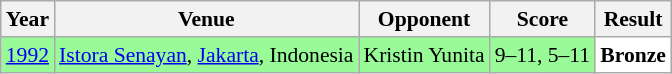<table class="sortable wikitable" style="font-size: 90%;">
<tr>
<th>Year</th>
<th>Venue</th>
<th>Opponent</th>
<th>Score</th>
<th>Result</th>
</tr>
<tr style="background:#98FB98">
<td align="center"><a href='#'>1992</a></td>
<td align="left"><a href='#'>Istora Senayan</a>, <a href='#'>Jakarta</a>, Indonesia</td>
<td align="left"> Kristin Yunita</td>
<td align="left">9–11, 5–11</td>
<td style="text-align:left; background:white"> <strong>Bronze</strong></td>
</tr>
</table>
